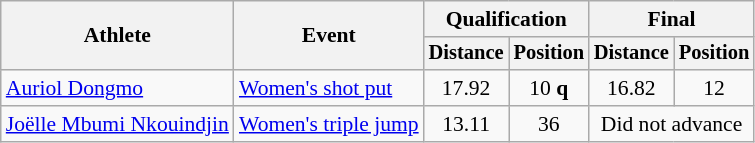<table class=wikitable style="font-size:90%">
<tr>
<th rowspan="2">Athlete</th>
<th rowspan="2">Event</th>
<th colspan="2">Qualification</th>
<th colspan="2">Final</th>
</tr>
<tr style="font-size:95%">
<th>Distance</th>
<th>Position</th>
<th>Distance</th>
<th>Position</th>
</tr>
<tr align=center>
<td align=left><a href='#'>Auriol Dongmo</a></td>
<td align=left><a href='#'>Women's shot put</a></td>
<td>17.92</td>
<td>10 <strong>q</strong></td>
<td>16.82</td>
<td>12</td>
</tr>
<tr align=center>
<td align=left><a href='#'>Joëlle Mbumi Nkouindjin</a></td>
<td align=left><a href='#'>Women's triple jump</a></td>
<td>13.11</td>
<td>36</td>
<td colspan=2>Did not advance</td>
</tr>
</table>
